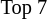<table class="toccolours" style="font-size: 85%; white-space: nowrap">
<tr>
<td></td>
<td>Top 7</td>
</tr>
</table>
